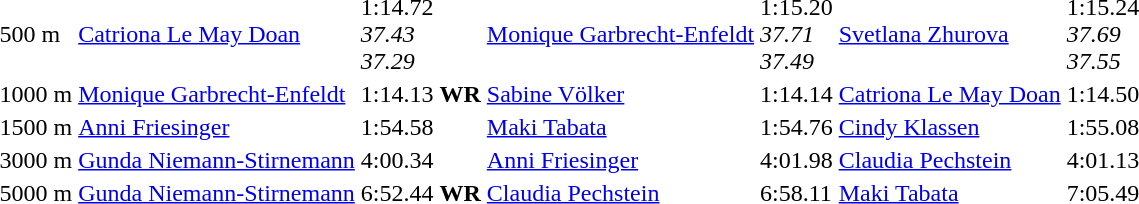<table>
<tr>
<td>500 m<br></td>
<td><a href='#'>Catriona Le May Doan</a><br><small></small></td>
<td>1:14.72<br><em>37.43<br>37.29</em></td>
<td><a href='#'>Monique Garbrecht-Enfeldt</a><br><small></small></td>
<td>1:15.20<br><em>37.71<br>37.49</em></td>
<td><a href='#'>Svetlana Zhurova</a><br><small></small></td>
<td>1:15.24<br><em>37.69<br>37.55</em></td>
</tr>
<tr>
<td>1000 m<br></td>
<td><a href='#'>Monique Garbrecht-Enfeldt</a><br><small></small></td>
<td>1:14.13 <strong>WR</strong></td>
<td><a href='#'>Sabine Völker</a><br><small></small></td>
<td>1:14.14</td>
<td><a href='#'>Catriona Le May Doan</a><br><small></small></td>
<td>1:14.50</td>
</tr>
<tr>
<td>1500 m<br></td>
<td><a href='#'>Anni Friesinger</a><br><small></small></td>
<td>1:54.58</td>
<td><a href='#'>Maki Tabata</a><br><small></small></td>
<td>1:54.76</td>
<td><a href='#'>Cindy Klassen</a><br><small></small></td>
<td>1:55.08</td>
</tr>
<tr>
<td>3000 m<br></td>
<td><a href='#'>Gunda Niemann-Stirnemann</a><br><small></small></td>
<td>4:00.34</td>
<td><a href='#'>Anni Friesinger</a><br><small></small></td>
<td>4:01.98</td>
<td><a href='#'>Claudia Pechstein</a><br><small></small></td>
<td>4:01.13</td>
</tr>
<tr>
<td>5000 m<br></td>
<td><a href='#'>Gunda Niemann-Stirnemann</a><br><small></small></td>
<td>6:52.44 <strong>WR</strong></td>
<td><a href='#'>Claudia Pechstein</a><br><small></small></td>
<td>6:58.11</td>
<td><a href='#'>Maki Tabata</a><br><small></small></td>
<td>7:05.49</td>
</tr>
</table>
